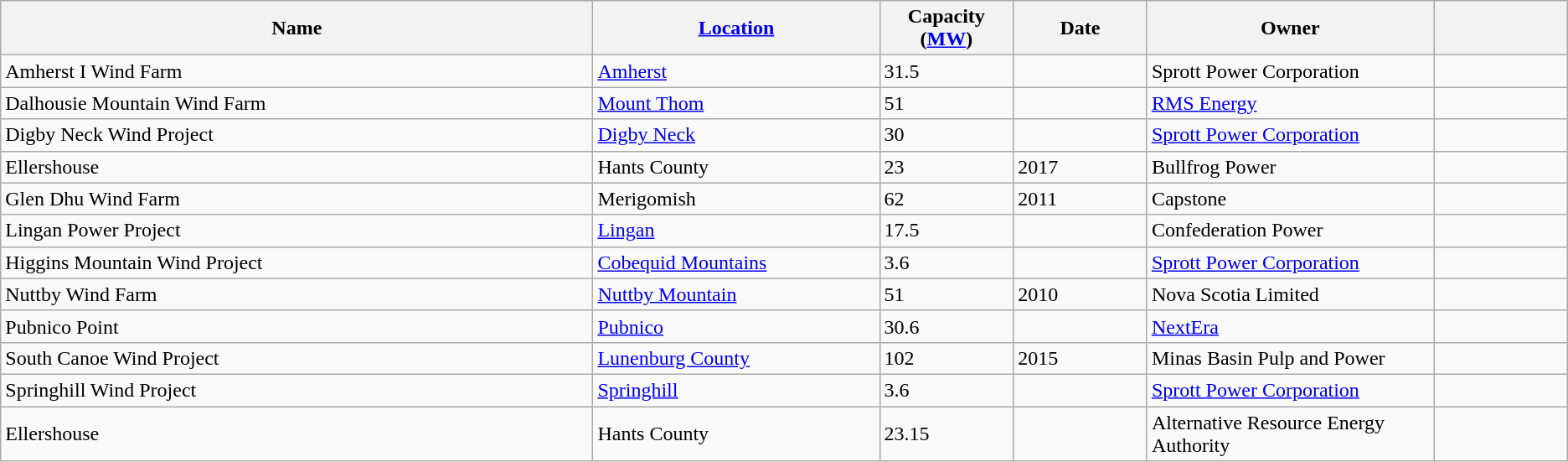<table class="wikitable sortable">
<tr>
<th width="31%">Name</th>
<th width="15%"><a href='#'>Location</a></th>
<th width="7%">Capacity (<a href='#'>MW</a>)</th>
<th width="7%">Date</th>
<th width="15%">Owner</th>
<th width="7%"></th>
</tr>
<tr>
<td>Amherst I Wind Farm</td>
<td><a href='#'>Amherst</a></td>
<td>31.5</td>
<td></td>
<td>Sprott Power Corporation</td>
<td></td>
</tr>
<tr>
<td>Dalhousie Mountain Wind Farm</td>
<td><a href='#'>Mount Thom</a></td>
<td>51</td>
<td></td>
<td><a href='#'>RMS Energy</a></td>
<td></td>
</tr>
<tr>
<td>Digby Neck Wind Project</td>
<td><a href='#'>Digby Neck</a></td>
<td>30</td>
<td></td>
<td><a href='#'>Sprott Power Corporation</a></td>
<td></td>
</tr>
<tr>
<td>Ellershouse</td>
<td>Hants County</td>
<td>23</td>
<td>2017</td>
<td>Bullfrog Power</td>
<td></td>
</tr>
<tr>
<td>Glen Dhu Wind Farm</td>
<td>Merigomish</td>
<td>62</td>
<td>2011</td>
<td>Capstone</td>
<td></td>
</tr>
<tr>
<td>Lingan Power Project</td>
<td><a href='#'>Lingan</a></td>
<td>17.5</td>
<td></td>
<td>Confederation Power</td>
<td></td>
</tr>
<tr>
<td>Higgins Mountain Wind Project</td>
<td><a href='#'>Cobequid Mountains</a></td>
<td>3.6</td>
<td></td>
<td><a href='#'>Sprott Power Corporation</a></td>
<td></td>
</tr>
<tr>
<td>Nuttby Wind Farm</td>
<td><a href='#'>Nuttby Mountain</a></td>
<td>51</td>
<td>2010</td>
<td>Nova Scotia Limited</td>
<td></td>
</tr>
<tr>
<td>Pubnico Point</td>
<td><a href='#'>Pubnico</a></td>
<td>30.6</td>
<td></td>
<td><a href='#'>NextEra</a></td>
<td></td>
</tr>
<tr>
<td>South Canoe Wind Project</td>
<td><a href='#'>Lunenburg County</a></td>
<td>102</td>
<td>2015</td>
<td>Minas Basin Pulp and Power</td>
<td></td>
</tr>
<tr>
<td>Springhill Wind Project</td>
<td><a href='#'>Springhill</a></td>
<td>3.6</td>
<td></td>
<td><a href='#'>Sprott Power Corporation</a></td>
<td></td>
</tr>
<tr>
<td>Ellershouse</td>
<td>Hants County</td>
<td>23.15</td>
<td></td>
<td>Alternative Resource Energy Authority</td>
<td></td>
</tr>
</table>
